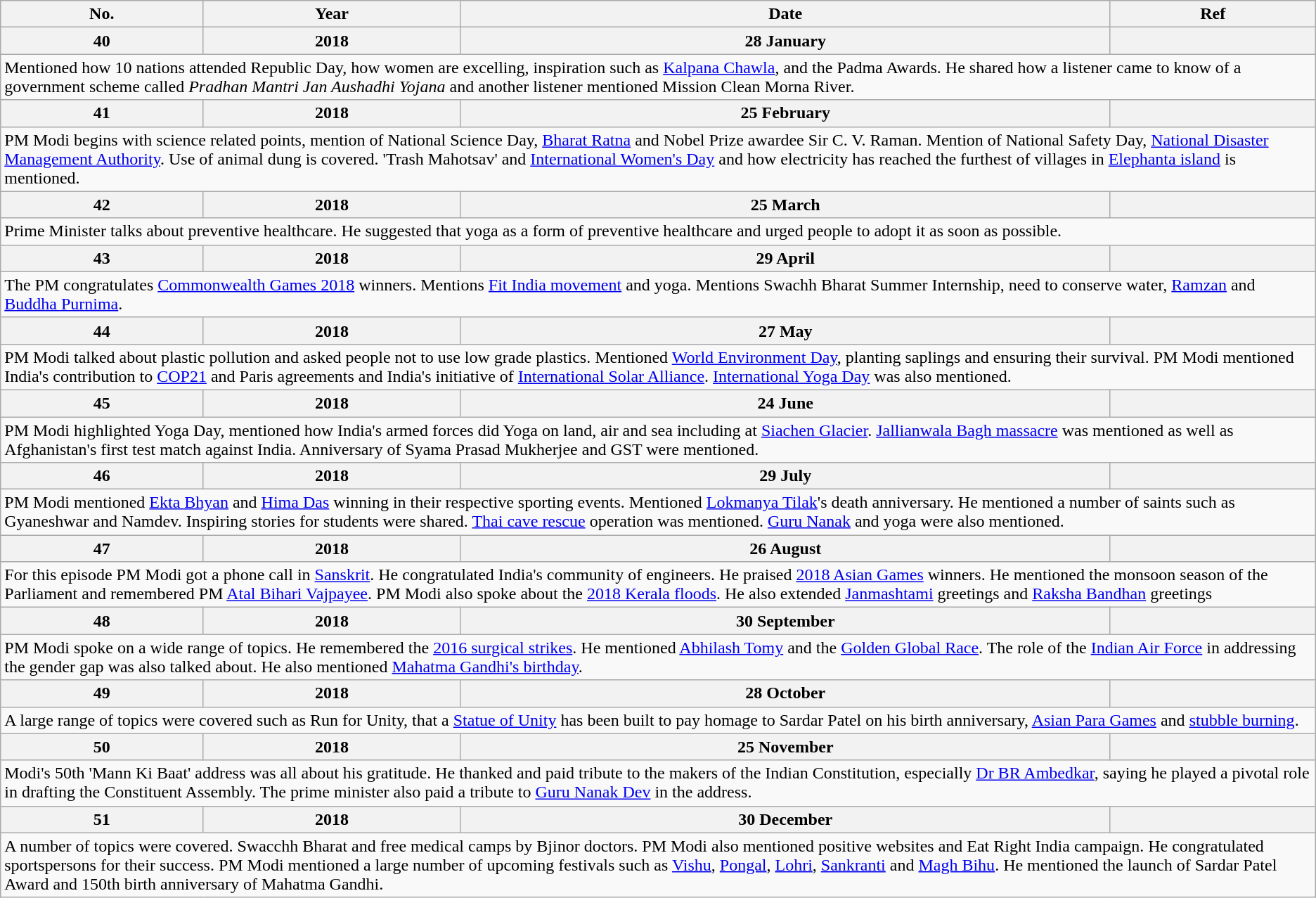<table class="wikitable">
<tr>
<th>No.</th>
<th>Year</th>
<th>Date</th>
<th>Ref</th>
</tr>
<tr>
<th>40</th>
<th>2018</th>
<th>28 January</th>
<th></th>
</tr>
<tr>
<td colspan="4">Mentioned how 10 nations attended Republic Day, how women are excelling, inspiration such as <a href='#'>Kalpana Chawla</a>, and the Padma Awards. He shared how a listener came to know of a government scheme called <em>Pradhan Mantri Jan Aushadhi Yojana</em> and another listener mentioned Mission Clean Morna River.</td>
</tr>
<tr>
<th>41</th>
<th>2018</th>
<th>25 February</th>
<th></th>
</tr>
<tr>
<td colspan="4">PM Modi begins with science related points, mention of National Science Day, <a href='#'>Bharat Ratna</a> and Nobel Prize awardee Sir C. V. Raman. Mention of National Safety Day, <a href='#'>National Disaster Management Authority</a>. Use of animal dung is covered. 'Trash Mahotsav' and <a href='#'>International Women's Day</a> and how electricity has reached the furthest of villages in <a href='#'>Elephanta island</a> is mentioned.</td>
</tr>
<tr>
<th>42</th>
<th>2018</th>
<th>25 March</th>
<th></th>
</tr>
<tr>
<td colspan="4">Prime Minister talks about preventive healthcare. He suggested that yoga as a form of preventive healthcare and urged people to adopt it as soon as possible.</td>
</tr>
<tr>
<th>43</th>
<th>2018</th>
<th>29 April</th>
<th></th>
</tr>
<tr>
<td colspan="4">The PM congratulates <a href='#'>Commonwealth Games 2018</a> winners. Mentions <a href='#'>Fit India movement</a> and yoga. Mentions Swachh Bharat Summer Internship, need to conserve water, <a href='#'>Ramzan</a> and <a href='#'>Buddha Purnima</a>.</td>
</tr>
<tr>
<th>44</th>
<th>2018</th>
<th>27 May</th>
<th></th>
</tr>
<tr>
<td colspan="4">PM Modi talked about plastic pollution and asked people not to use low grade plastics. Mentioned <a href='#'>World Environment Day</a>, planting saplings and ensuring their survival. PM Modi mentioned India's contribution to <a href='#'>COP21</a> and Paris agreements and India's initiative of <a href='#'>International Solar Alliance</a>. <a href='#'>International Yoga Day</a> was also mentioned.</td>
</tr>
<tr>
<th>45</th>
<th>2018</th>
<th>24 June</th>
<th></th>
</tr>
<tr>
<td colspan="4">PM Modi highlighted Yoga Day, mentioned how India's armed forces did Yoga on land, air and sea including at <a href='#'>Siachen Glacier</a>. <a href='#'>Jallianwala Bagh massacre</a> was mentioned as well as Afghanistan's first test match against India. Anniversary of Syama Prasad Mukherjee and GST were mentioned.</td>
</tr>
<tr>
<th>46</th>
<th>2018</th>
<th>29 July</th>
<th></th>
</tr>
<tr>
<td colspan="4">PM Modi mentioned <a href='#'>Ekta Bhyan</a> and <a href='#'>Hima Das</a> winning in their respective sporting events. Mentioned <a href='#'>Lokmanya Tilak</a>'s death anniversary. He mentioned a number of saints such as Gyaneshwar and Namdev. Inspiring stories for students were shared. <a href='#'>Thai cave rescue</a> operation was mentioned. <a href='#'>Guru Nanak</a> and yoga were also mentioned.</td>
</tr>
<tr>
<th>47</th>
<th>2018</th>
<th>26 August</th>
<th></th>
</tr>
<tr>
<td colspan="4">For this episode PM Modi got a phone call in <a href='#'>Sanskrit</a>. He congratulated India's community of engineers. He praised <a href='#'>2018 Asian Games</a> winners. He mentioned the monsoon season of the Parliament and remembered PM <a href='#'>Atal Bihari Vajpayee</a>. PM Modi also spoke about the <a href='#'>2018 Kerala floods</a>. He also extended <a href='#'>Janmashtami</a> greetings and <a href='#'>Raksha Bandhan</a> greetings</td>
</tr>
<tr>
<th>48</th>
<th>2018</th>
<th>30 September</th>
<th></th>
</tr>
<tr>
<td colspan="4">PM Modi spoke on a wide range of topics. He remembered the <a href='#'>2016 surgical strikes</a>. He mentioned <a href='#'>Abhilash Tomy</a> and the <a href='#'>Golden Global Race</a>. The role of the <a href='#'>Indian Air Force</a> in addressing the gender gap was also talked about. He also mentioned <a href='#'>Mahatma Gandhi's birthday</a>.</td>
</tr>
<tr>
<th>49</th>
<th>2018</th>
<th>28 October</th>
<th></th>
</tr>
<tr>
<td colspan="4">A large range of topics were covered such as Run for Unity, that a <a href='#'>Statue of Unity</a> has been built to pay homage to Sardar Patel on his birth anniversary, <a href='#'>Asian Para Games</a> and <a href='#'>stubble burning</a>.</td>
</tr>
<tr>
<th>50</th>
<th>2018</th>
<th>25 November</th>
<th></th>
</tr>
<tr>
<td colspan="4">Modi's 50th 'Mann Ki Baat' address was all about his gratitude. He thanked and paid tribute to the makers of the Indian Constitution, especially <a href='#'>Dr BR Ambedkar</a>, saying he played a pivotal role in drafting the Constituent Assembly. The prime minister also paid a tribute to <a href='#'>Guru Nanak Dev</a> in the address.</td>
</tr>
<tr>
<th>51</th>
<th>2018</th>
<th>30 December</th>
<th></th>
</tr>
<tr>
<td colspan="4">A number of topics were covered. Swacchh Bharat and free medical camps by Bjinor doctors. PM Modi also mentioned positive websites and Eat Right India campaign. He congratulated sportspersons for their success. PM Modi mentioned a large number of upcoming festivals such as <a href='#'>Vishu</a>, <a href='#'>Pongal</a>, <a href='#'>Lohri</a>, <a href='#'>Sankranti</a> and <a href='#'>Magh Bihu</a>. He mentioned the launch of Sardar Patel Award and 150th birth anniversary of Mahatma Gandhi.</td>
</tr>
</table>
